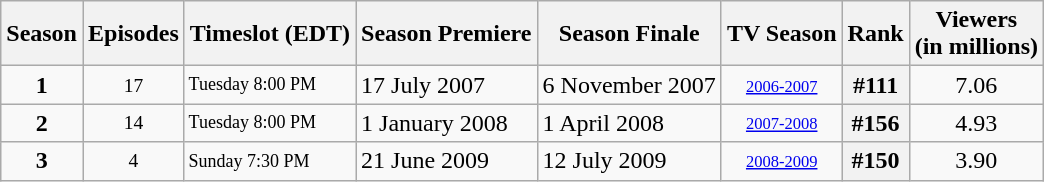<table class="wikitable">
<tr>
<th>Season</th>
<th>Episodes</th>
<th>Timeslot (EDT)</th>
<th>Season Premiere</th>
<th>Season Finale</th>
<th>TV Season</th>
<th>Rank</th>
<th>Viewers<br>(in millions)</th>
</tr>
<tr style="background-color:#F9F9F9">
<th style="background:#F9F9F9;text-align:center">1</th>
<td style="font-size:13px;text-align:center">17</td>
<th style="background:#F9F9F9;font-size:12px;font-weight:normal;text-align:left;line-height:110%">Tuesday 8:00 PM</th>
<td>17 July 2007</td>
<td>6 November 2007</td>
<td style="font-size:11px;text-align:center"><a href='#'>2006-2007</a></td>
<th style="text-align:center">#111</th>
<td style="text-align:center">7.06</td>
</tr>
<tr style="background-color:#F9F9F9">
<th style="background:#F9F9F9;text-align:center">2</th>
<td style="font-size:13px;text-align:center">14</td>
<th style="background:#F9F9F9;font-size:12px;font-weight:normal;text-align:left;line-height:110%">Tuesday 8:00 PM</th>
<td>1 January 2008</td>
<td>1 April 2008</td>
<td style="font-size:11px;text-align:center"><a href='#'>2007-2008</a></td>
<th style="text-align:center">#156</th>
<td style="text-align:center">4.93</td>
</tr>
<tr style="background-color:#F9F9F9">
<th style="background:#F9F9F9;text-align:center">3</th>
<td style="font-size:13px;text-align:center">4</td>
<th style="background:#F9F9F9;font-size:12px;font-weight:normal;text-align:left;line-height:110%">Sunday 7:30 PM</th>
<td>21 June 2009</td>
<td>12 July 2009</td>
<td style="font-size:11px;text-align:center"><a href='#'>2008-2009</a></td>
<th style="text-align:center">#150</th>
<td style="text-align:center">3.90</td>
</tr>
</table>
